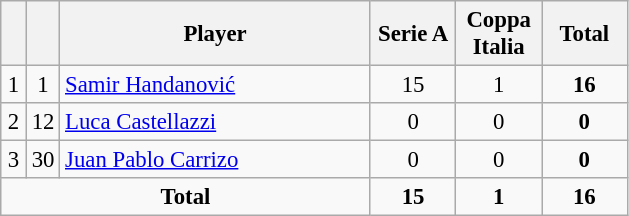<table class="wikitable sortable" style="font-size: 95%; text-align: center;">
<tr>
<th width=10></th>
<th width=10></th>
<th width=200>Player</th>
<th width=50>Serie A</th>
<th width=50>Coppa Italia</th>
<th width=50>Total</th>
</tr>
<tr>
<td>1</td>
<td>1</td>
<td align="left"> <a href='#'>Samir Handanović</a></td>
<td>15</td>
<td>1</td>
<td><strong>16</strong></td>
</tr>
<tr>
<td>2</td>
<td>12</td>
<td align=left> <a href='#'>Luca Castellazzi</a></td>
<td>0</td>
<td>0</td>
<td><strong>0</strong></td>
</tr>
<tr>
<td>3</td>
<td>30</td>
<td align=left> <a href='#'>Juan Pablo Carrizo</a></td>
<td>0</td>
<td>0</td>
<td><strong>0</strong></td>
</tr>
<tr>
<td colspan="3"><strong>Total</strong></td>
<td><strong>15</strong></td>
<td><strong>1</strong></td>
<td><strong>16</strong></td>
</tr>
</table>
